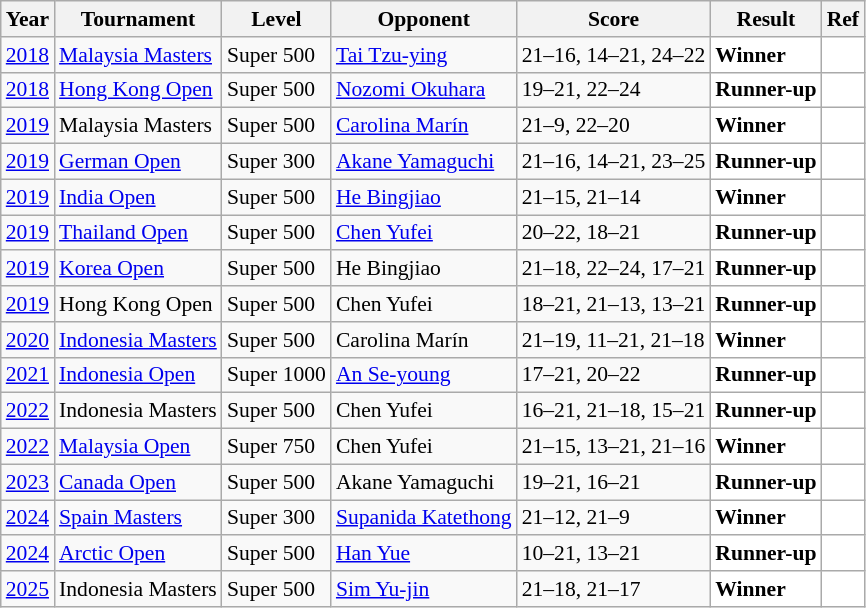<table class="sortable wikitable" style="font-size: 90%">
<tr>
<th>Year</th>
<th>Tournament</th>
<th>Level</th>
<th>Opponent</th>
<th>Score</th>
<th>Result</th>
<th>Ref</th>
</tr>
<tr>
<td align="center"><a href='#'>2018</a></td>
<td align="left"><a href='#'>Malaysia Masters</a></td>
<td align="left">Super 500</td>
<td align="left"> <a href='#'>Tai Tzu-ying</a></td>
<td align="left">21–16, 14–21, 24–22</td>
<td style="text-align:left; background:white"> <strong>Winner</strong></td>
<td style="text-align:center; background:white"></td>
</tr>
<tr>
<td align="center"><a href='#'>2018</a></td>
<td align="left"><a href='#'>Hong Kong Open</a></td>
<td align="left">Super 500</td>
<td align="left"> <a href='#'>Nozomi Okuhara</a></td>
<td align="left">19–21, 22–24</td>
<td style="text-align:left; background:white"> <strong>Runner-up</strong></td>
<td style="text-align:center; background:white"></td>
</tr>
<tr>
<td align="center"><a href='#'>2019</a></td>
<td align="left">Malaysia Masters</td>
<td align="left">Super 500</td>
<td align="left"> <a href='#'>Carolina Marín</a></td>
<td align="left">21–9, 22–20</td>
<td style="text-align:left; background:white"> <strong>Winner</strong></td>
<td style="text-align:center; background:white"></td>
</tr>
<tr>
<td align="center"><a href='#'>2019</a></td>
<td align="left"><a href='#'>German Open</a></td>
<td align="left">Super 300</td>
<td align="left"> <a href='#'>Akane Yamaguchi</a></td>
<td align="left">21–16, 14–21, 23–25</td>
<td style="text-align:left; background:white"> <strong>Runner-up</strong></td>
<td style="text-align:center; background:white"></td>
</tr>
<tr>
<td align="center"><a href='#'>2019</a></td>
<td align="left"><a href='#'>India Open</a></td>
<td align="left">Super 500</td>
<td align="left"> <a href='#'>He Bingjiao</a></td>
<td align="left">21–15, 21–14</td>
<td style="text-align:left; background:white"> <strong>Winner</strong></td>
<td style="text-align:center; background:white"></td>
</tr>
<tr>
<td align="center"><a href='#'>2019</a></td>
<td align="left"><a href='#'>Thailand Open</a></td>
<td align="left">Super 500</td>
<td align="left"> <a href='#'>Chen Yufei</a></td>
<td align="left">20–22, 18–21</td>
<td style="text-align:left; background:white"> <strong>Runner-up</strong></td>
<td style="text-align:center; background:white"></td>
</tr>
<tr>
<td align="center"><a href='#'>2019</a></td>
<td align="left"><a href='#'>Korea Open</a></td>
<td align="left">Super 500</td>
<td align="left"> He Bingjiao</td>
<td align="left">21–18, 22–24, 17–21</td>
<td style="text-align:left; background:white"> <strong>Runner-up</strong></td>
<td style="text-align:center; background:white"></td>
</tr>
<tr>
<td align="center"><a href='#'>2019</a></td>
<td align="left">Hong Kong Open</td>
<td align="left">Super 500</td>
<td align="left"> Chen Yufei</td>
<td algin="left">18–21, 21–13, 13–21</td>
<td style="text-align:left; background:white"> <strong>Runner-up</strong></td>
<td style="text-align:center; background:white"></td>
</tr>
<tr>
<td align="center"><a href='#'>2020</a></td>
<td align="left"><a href='#'>Indonesia Masters</a></td>
<td align="left">Super 500</td>
<td align="left"> Carolina Marín</td>
<td align="left">21–19, 11–21, 21–18</td>
<td style="text-align:left; background:white"> <strong>Winner</strong></td>
<td style="text-align:center; background:white"></td>
</tr>
<tr>
<td align="center"><a href='#'>2021</a></td>
<td align="left"><a href='#'>Indonesia Open</a></td>
<td align="left">Super 1000</td>
<td align="left"> <a href='#'>An Se-young</a></td>
<td align="left">17–21, 20–22</td>
<td style="text-align:left; background:white"> <strong>Runner-up</strong></td>
<td style="text-align:center; background:white"></td>
</tr>
<tr>
<td align="center"><a href='#'>2022</a></td>
<td align="left">Indonesia Masters</td>
<td align="left">Super 500</td>
<td align="left"> Chen Yufei</td>
<td align="left">16–21, 21–18, 15–21</td>
<td style="text-align:left; background:white"> <strong>Runner-up</strong></td>
<td style="text-align:center; background:white"></td>
</tr>
<tr>
<td align="center"><a href='#'>2022</a></td>
<td align="left"><a href='#'>Malaysia Open</a></td>
<td align="left">Super 750</td>
<td align="left"> Chen Yufei</td>
<td align="left">21–15, 13–21, 21–16</td>
<td style="text-align:left; background:white"> <strong>Winner</strong></td>
<td style="text-align:center; background:white"></td>
</tr>
<tr>
<td align="center"><a href='#'>2023</a></td>
<td align="left"><a href='#'>Canada Open</a></td>
<td align="left">Super 500</td>
<td align="left"> Akane Yamaguchi</td>
<td align="left">19–21, 16–21</td>
<td style="text-align:left; background:white"> <strong>Runner-up</strong></td>
<td style="text-align:center; background:white"></td>
</tr>
<tr>
<td align="center"><a href='#'>2024</a></td>
<td align="left"><a href='#'>Spain Masters</a></td>
<td align="left">Super 300</td>
<td align="left"> <a href='#'>Supanida Katethong</a></td>
<td align="left">21–12, 21–9</td>
<td style="text-align:left; background:white"> <strong>Winner</strong></td>
<td style="text-align:center; background:white"></td>
</tr>
<tr>
<td align="center"><a href='#'>2024</a></td>
<td align="left"><a href='#'>Arctic Open</a></td>
<td align="left">Super 500</td>
<td align="left"> <a href='#'>Han Yue</a></td>
<td align="left">10–21, 13–21</td>
<td style="text-align:left; background:white"> <strong>Runner-up</strong></td>
<td style="text-align:center; background:white"></td>
</tr>
<tr>
<td align="center"><a href='#'>2025</a></td>
<td align="left">Indonesia Masters</td>
<td align="left">Super 500</td>
<td align="left"> <a href='#'>Sim Yu-jin</a></td>
<td align="left">21–18, 21–17</td>
<td style="text-align:left; background:white"> <strong>Winner</strong></td>
<td style="text-align:center; background: white"></td>
</tr>
</table>
